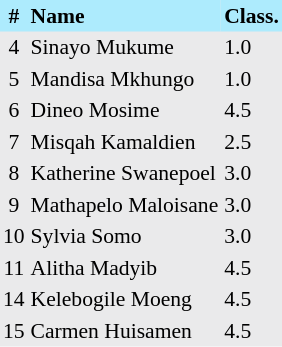<table border=0 cellpadding=2 cellspacing=0  |- bgcolor=#EAEAEB style="text-align:center; font-size:90%;">
<tr bgcolor=#ADEBFD>
<th>#</th>
<th align=left>Name</th>
<th align=left>Class.</th>
</tr>
<tr>
<td>4</td>
<td align=left>Sinayo Mukume</td>
<td align=left>1.0</td>
</tr>
<tr>
<td>5</td>
<td align=left>Mandisa Mkhungo</td>
<td align=left>1.0</td>
</tr>
<tr>
<td>6</td>
<td align=left>Dineo Mosime</td>
<td align=left>4.5</td>
</tr>
<tr>
<td>7</td>
<td align=left>Misqah Kamaldien</td>
<td align=left>2.5</td>
</tr>
<tr>
<td>8</td>
<td align=left>Katherine Swanepoel</td>
<td align=left>3.0</td>
</tr>
<tr>
<td>9</td>
<td align=left>Mathapelo Maloisane</td>
<td align=left>3.0</td>
</tr>
<tr>
<td>10</td>
<td align=left>Sylvia Somo</td>
<td align=left>3.0</td>
</tr>
<tr>
<td>11</td>
<td align=left>Alitha Madyib</td>
<td align=left>4.5</td>
</tr>
<tr>
<td>14</td>
<td align=left>Kelebogile Moeng</td>
<td align=left>4.5</td>
</tr>
<tr>
<td>15</td>
<td align=left>Carmen Huisamen</td>
<td align=left>4.5</td>
</tr>
</table>
